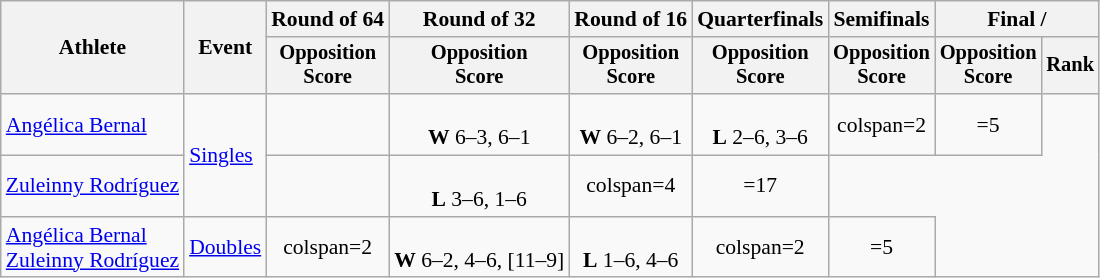<table class=wikitable style="font-size:90%">
<tr>
<th rowspan="2">Athlete</th>
<th rowspan="2">Event</th>
<th>Round of 64</th>
<th>Round of 32</th>
<th>Round of 16</th>
<th>Quarterfinals</th>
<th>Semifinals</th>
<th colspan=2>Final / </th>
</tr>
<tr style="font-size:95%">
<th>Opposition<br>Score</th>
<th>Opposition<br>Score</th>
<th>Opposition<br>Score</th>
<th>Opposition<br>Score</th>
<th>Opposition<br>Score</th>
<th>Opposition<br>Score</th>
<th>Rank</th>
</tr>
<tr style="text-align:center">
<td style="text-align:left"><a href='#'>Angélica Bernal</a></td>
<td style="text-align:left" rowspan=2><a href='#'>Singles</a></td>
<td></td>
<td><br><strong>W</strong> 6–3, 6–1</td>
<td><br><strong>W</strong> 6–2, 6–1</td>
<td><br><strong>L</strong> 2–6, 3–6</td>
<td>colspan=2 </td>
<td>=5</td>
</tr>
<tr style="text-align:center">
<td style="text-align:left"><a href='#'>Zuleinny Rodríguez</a></td>
<td></td>
<td><br><strong>L</strong> 3–6, 1–6</td>
<td>colspan=4 </td>
<td>=17</td>
</tr>
<tr style="text-align:center">
<td style="text-align:left"><a href='#'>Angélica Bernal</a><br><a href='#'>Zuleinny Rodríguez</a></td>
<td style="text-align:left"><a href='#'>Doubles</a></td>
<td>colspan=2</td>
<td><br><strong>W</strong> 6–2, 4–6, [11–9]</td>
<td><br><strong>L</strong> 1–6, 4–6</td>
<td>colspan=2 </td>
<td>=5</td>
</tr>
</table>
